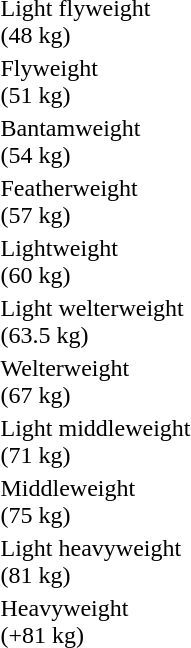<table>
<tr>
<td rowspan=2>Light flyweight<br>(48 kg)</td>
<td rowspan=2></td>
<td rowspan=2></td>
<td></td>
</tr>
<tr>
<td></td>
</tr>
<tr>
<td rowspan=2>Flyweight<br>(51 kg)</td>
<td rowspan=2></td>
<td rowspan=2></td>
<td></td>
</tr>
<tr>
<td></td>
</tr>
<tr>
<td rowspan=2>Bantamweight<br>(54 kg)</td>
<td rowspan=2></td>
<td rowspan=2></td>
<td></td>
</tr>
<tr>
<td></td>
</tr>
<tr>
<td rowspan=2>Featherweight<br>(57 kg)</td>
<td rowspan=2></td>
<td rowspan=2></td>
<td></td>
</tr>
<tr>
<td></td>
</tr>
<tr>
<td rowspan=2>Lightweight<br>(60 kg)</td>
<td rowspan=2></td>
<td rowspan=2></td>
<td></td>
</tr>
<tr>
<td></td>
</tr>
<tr>
<td rowspan=2>Light welterweight<br>(63.5 kg)</td>
<td rowspan=2></td>
<td rowspan=2></td>
<td></td>
</tr>
<tr>
<td></td>
</tr>
<tr>
<td rowspan=2>Welterweight<br>(67 kg)</td>
<td rowspan=2></td>
<td rowspan=2></td>
<td></td>
</tr>
<tr>
<td></td>
</tr>
<tr>
<td rowspan=2>Light middleweight<br>(71 kg)</td>
<td rowspan=2></td>
<td rowspan=2></td>
<td></td>
</tr>
<tr>
<td></td>
</tr>
<tr>
<td rowspan=2>Middleweight<br>(75 kg)</td>
<td rowspan=2></td>
<td rowspan=2></td>
<td></td>
</tr>
<tr>
<td></td>
</tr>
<tr>
<td rowspan=2>Light heavyweight<br>(81 kg)</td>
<td rowspan=2></td>
<td rowspan=2></td>
<td></td>
</tr>
<tr>
<td></td>
</tr>
<tr>
<td rowspan=2>Heavyweight<br>(+81 kg)</td>
<td rowspan=2></td>
<td rowspan=2></td>
<td></td>
</tr>
<tr>
<td></td>
</tr>
</table>
